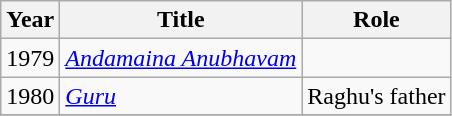<table class="wikitable sortable">
<tr>
<th>Year</th>
<th>Title</th>
<th>Role</th>
</tr>
<tr>
<td>1979</td>
<td><em><a href='#'>Andamaina Anubhavam</a></em></td>
<td></td>
</tr>
<tr>
<td>1980</td>
<td><em><a href='#'>Guru</a></em></td>
<td>Raghu's father</td>
</tr>
<tr>
</tr>
</table>
